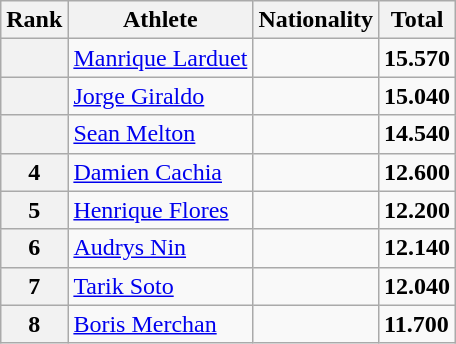<table class="wikitable sortable" style="text-align:left">
<tr>
<th scope=col>Rank</th>
<th scope=col>Athlete</th>
<th scope=col>Nationality</th>
<th scope=col>Total</th>
</tr>
<tr>
<th scope=row></th>
<td align=left><a href='#'>Manrique Larduet</a></td>
<td></td>
<td><strong>15.570</strong></td>
</tr>
<tr>
<th scope=row></th>
<td align=left><a href='#'>Jorge Giraldo</a></td>
<td></td>
<td><strong>15.040</strong></td>
</tr>
<tr>
<th scope=row></th>
<td align=left><a href='#'>Sean Melton</a></td>
<td></td>
<td><strong>14.540</strong></td>
</tr>
<tr>
<th scope=row>4</th>
<td align=left><a href='#'>Damien Cachia</a></td>
<td></td>
<td><strong>12.600</strong></td>
</tr>
<tr>
<th scope=row>5</th>
<td align=left><a href='#'>Henrique Flores</a></td>
<td></td>
<td><strong>12.200</strong></td>
</tr>
<tr>
<th scope=row>6</th>
<td align=left><a href='#'>Audrys Nin</a></td>
<td></td>
<td><strong>12.140</strong></td>
</tr>
<tr>
<th scope=row>7</th>
<td align=left><a href='#'>Tarik Soto</a></td>
<td></td>
<td><strong>12.040</strong></td>
</tr>
<tr>
<th scope=row>8</th>
<td align=left><a href='#'>Boris Merchan</a></td>
<td></td>
<td><strong>11.700</strong></td>
</tr>
</table>
